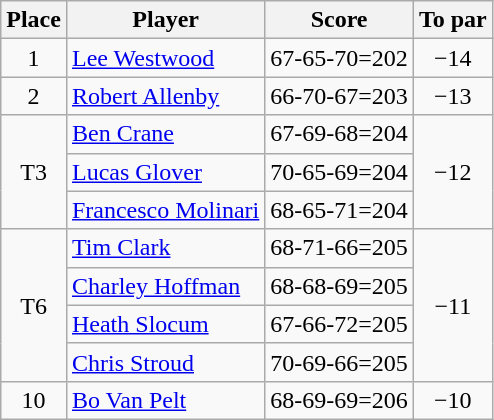<table class="wikitable">
<tr>
<th>Place</th>
<th>Player</th>
<th>Score</th>
<th>To par</th>
</tr>
<tr>
<td style="text-align:center;">1</td>
<td> <a href='#'>Lee Westwood</a></td>
<td>67-65-70=202</td>
<td style="text-align:center;">−14</td>
</tr>
<tr>
<td style="text-align:center;">2</td>
<td> <a href='#'>Robert Allenby</a></td>
<td>66-70-67=203</td>
<td style="text-align:center;">−13</td>
</tr>
<tr>
<td rowspan="3" style="text-align:center;">T3</td>
<td> <a href='#'>Ben Crane</a></td>
<td>67-69-68=204</td>
<td rowspan="3" style="text-align:center;">−12</td>
</tr>
<tr>
<td> <a href='#'>Lucas Glover</a></td>
<td>70-65-69=204</td>
</tr>
<tr>
<td> <a href='#'>Francesco Molinari</a></td>
<td>68-65-71=204</td>
</tr>
<tr>
<td rowspan="4" style="text-align:center;">T6</td>
<td> <a href='#'>Tim Clark</a></td>
<td>68-71-66=205</td>
<td rowspan="4" style="text-align:center;">−11</td>
</tr>
<tr>
<td> <a href='#'>Charley Hoffman</a></td>
<td>68-68-69=205</td>
</tr>
<tr>
<td> <a href='#'>Heath Slocum</a></td>
<td>67-66-72=205</td>
</tr>
<tr>
<td> <a href='#'>Chris Stroud</a></td>
<td>70-69-66=205</td>
</tr>
<tr>
<td style="text-align:center;">10</td>
<td> <a href='#'>Bo Van Pelt</a></td>
<td>68-69-69=206</td>
<td style="text-align:center;">−10</td>
</tr>
</table>
